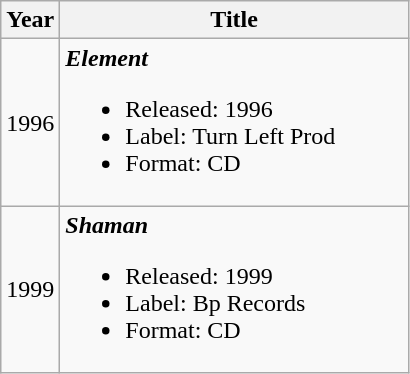<table class="wikitable">
<tr>
<th>Year</th>
<th style="width:225px;">Title</th>
</tr>
<tr>
<td>1996</td>
<td><strong><em>Element</em></strong><br><ul><li>Released: 1996</li><li>Label: Turn Left Prod </li><li>Format: CD</li></ul></td>
</tr>
<tr>
<td>1999</td>
<td><strong><em>Shaman</em></strong><br><ul><li>Released: 1999</li><li>Label: Bp Records </li><li>Format: CD</li></ul></td>
</tr>
</table>
